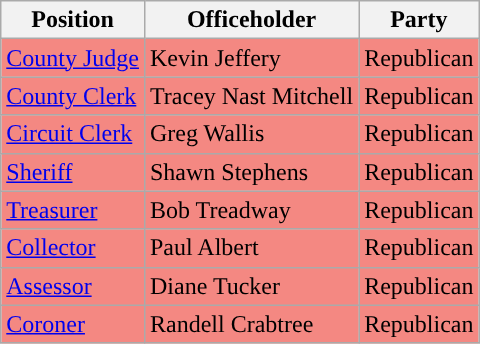<table class="wikitable mw-collapsible">
<tr>
<th>Position</th>
<th>Officeholder</th>
<th>Party</th>
</tr>
<tr style="background-color: #F48882;">
<td><a href='#'>County Judge</a></td>
<td>Kevin Jeffery</td>
<td>Republican</td>
</tr>
<tr style="background-color: #F48882;">
<td><a href='#'>County Clerk</a></td>
<td>Tracey Nast Mitchell</td>
<td>Republican</td>
</tr>
<tr style="background-color: #F48882;">
<td><a href='#'>Circuit Clerk</a></td>
<td>Greg Wallis</td>
<td>Republican</td>
</tr>
<tr style="background-color: #F48882;">
<td><a href='#'>Sheriff</a></td>
<td>Shawn Stephens</td>
<td>Republican</td>
</tr>
<tr style="background-color: #F48882;">
<td><a href='#'>Treasurer</a></td>
<td>Bob Treadway</td>
<td>Republican</td>
</tr>
<tr style="background-color: #F48882;">
<td><a href='#'>Collector</a></td>
<td>Paul Albert</td>
<td>Republican</td>
</tr>
<tr style="background-color: #F48882;">
<td><a href='#'>Assessor</a></td>
<td>Diane Tucker</td>
<td>Republican</td>
</tr>
<tr style="background-color: #F48882;">
<td><a href='#'>Coroner</a></td>
<td>Randell Crabtree</td>
<td>Republican</td>
</tr>
</table>
